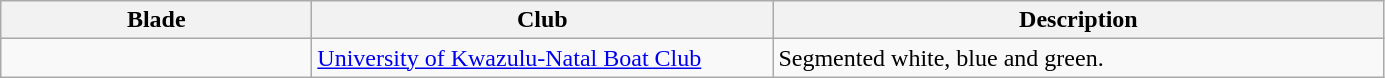<table class="wikitable">
<tr>
<th width=200>Blade</th>
<th width=300>Club</th>
<th width=400>Description</th>
</tr>
<tr>
<td></td>
<td><a href='#'>University of Kwazulu-Natal Boat Club</a></td>
<td>Segmented white, blue and green.</td>
</tr>
</table>
